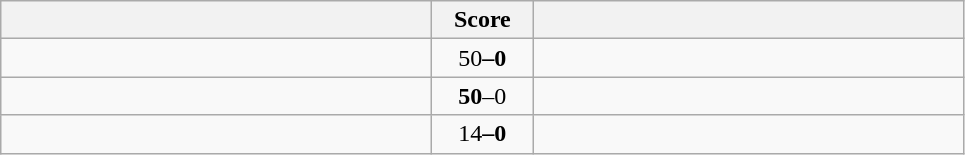<table class="wikitable" style="text-align: center;">
<tr>
<th width=280></th>
<th width=60>Score</th>
<th width=280></th>
</tr>
<tr>
<td align=left><strong></td>
<td></strong>50<strong>–0</td>
<td align=left></td>
</tr>
<tr>
<td align=left></strong></td>
<td><strong>50</strong>–0</td>
<td align=left></td>
</tr>
<tr>
<td align=left><strong></td>
<td></strong>14<strong>–0</td>
<td align=left></td>
</tr>
</table>
